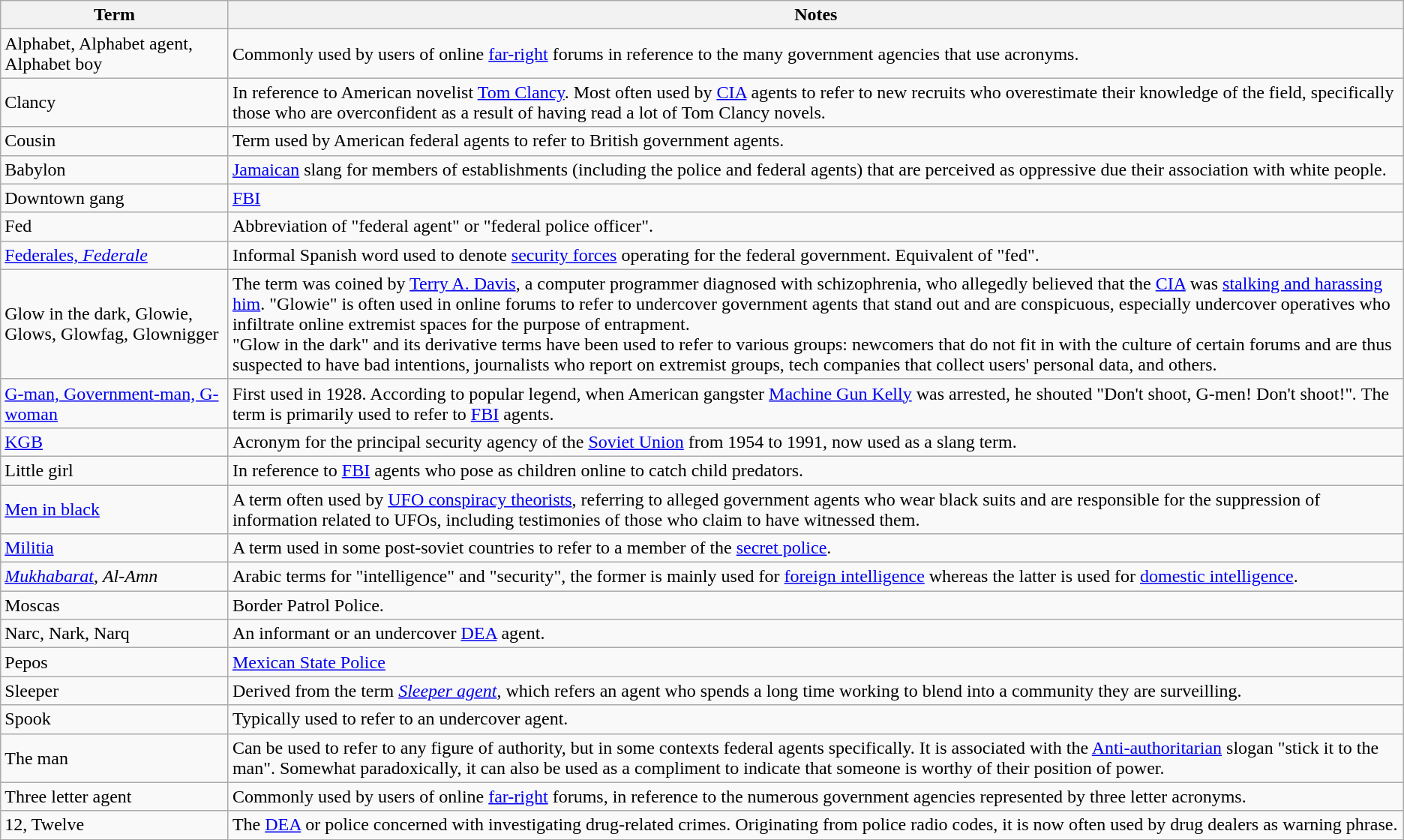<table class="wikitable">
<tr>
<th>Term</th>
<th>Notes</th>
</tr>
<tr>
<td>Alphabet, Alphabet agent, Alphabet boy</td>
<td>Commonly used by users of online <a href='#'>far-right</a> forums in reference to the many government agencies that use acronyms.</td>
</tr>
<tr>
<td>Clancy</td>
<td>In reference to American novelist <a href='#'>Tom Clancy</a>. Most often used by <a href='#'>CIA</a> agents to refer to new recruits who overestimate their knowledge of the field, specifically those who are overconfident as a result of having read a lot of Tom Clancy novels.</td>
</tr>
<tr>
<td>Cousin</td>
<td>Term used by American federal agents to refer to British government agents.</td>
</tr>
<tr>
<td>Babylon</td>
<td><a href='#'>Jamaican</a> slang for members of establishments (including the police and federal agents) that are perceived as oppressive due their association with white people.</td>
</tr>
<tr>
<td>Downtown gang</td>
<td><a href='#'>FBI</a></td>
</tr>
<tr>
<td>Fed</td>
<td>Abbreviation of "federal agent" or "federal police officer".</td>
</tr>
<tr>
<td><a href='#'>Federales, <em>Federale</em></a></td>
<td>Informal Spanish word used to denote <a href='#'>security forces</a> operating for the federal government. Equivalent of "fed".</td>
</tr>
<tr>
<td>Glow in the dark, Glowie, Glows, Glowfag, Glownigger</td>
<td>The term was coined by <a href='#'>Terry A. Davis</a>, a computer programmer diagnosed with schizophrenia, who allegedly believed that the <a href='#'>CIA</a> was <a href='#'>stalking and harassing him</a>. "Glowie" is often used in online forums to refer to undercover government agents that stand out and are conspicuous, especially undercover operatives who infiltrate online extremist spaces for the purpose of entrapment.<br>"Glow in the dark" and its derivative terms have been used to refer to various groups: newcomers that do not fit in with the culture of certain forums and are thus suspected to have bad intentions, journalists who report on extremist groups, tech companies that collect users' personal data, and others.</td>
</tr>
<tr>
<td><a href='#'>G-man, Government-man, G-woman</a></td>
<td>First used in 1928. According to popular legend, when American gangster <a href='#'>Machine Gun Kelly</a> was arrested, he shouted "Don't shoot, G-men! Don't shoot!"<em>.</em> The term is primarily used to refer to <a href='#'>FBI</a> agents.</td>
</tr>
<tr>
<td><a href='#'>KGB</a></td>
<td>Acronym for the principal security agency of the <a href='#'>Soviet Union</a> from 1954 to 1991, now used as a slang term.</td>
</tr>
<tr>
<td>Little girl</td>
<td>In reference to <a href='#'>FBI</a> agents who pose as children online to catch child predators.</td>
</tr>
<tr>
<td><a href='#'>Men in black</a></td>
<td>A term often used by <a href='#'>UFO conspiracy theorists</a>, referring to alleged government agents who wear black suits and are responsible for the suppression of information related to UFOs, including testimonies of those who claim to have witnessed them.</td>
</tr>
<tr>
<td><a href='#'>Militia</a></td>
<td>A term used in some post-soviet countries to refer to a member of the <a href='#'>secret police</a>.</td>
</tr>
<tr>
<td><em><a href='#'>Mukhabarat</a></em>, <em>Al-Amn</em></td>
<td>Arabic terms for "intelligence" and "security", the former is mainly used for <a href='#'>foreign intelligence</a> whereas the latter is used for <a href='#'>domestic intelligence</a>.</td>
</tr>
<tr>
<td>Moscas</td>
<td>Border Patrol Police.</td>
</tr>
<tr>
<td>Narc, Nark, Narq</td>
<td>An informant or an undercover <a href='#'>DEA</a> agent.</td>
</tr>
<tr>
<td>Pepos</td>
<td><a href='#'>Mexican State Police</a></td>
</tr>
<tr>
<td>Sleeper</td>
<td>Derived from the term <em><a href='#'>Sleeper agent</a></em>, which refers an agent who spends a long time working to blend into a community they are surveilling.</td>
</tr>
<tr>
<td>Spook</td>
<td>Typically used to refer to an undercover agent.</td>
</tr>
<tr>
<td>The man</td>
<td>Can be used to refer to any figure of authority, but in some contexts federal agents specifically. It is associated with the <a href='#'>Anti-authoritarian</a> slogan "stick it to the man". Somewhat paradoxically, it can also be used as a compliment to indicate that someone is worthy of their position of power.</td>
</tr>
<tr>
<td>Three letter agent</td>
<td>Commonly used by users of online <a href='#'>far-right</a> forums, in reference to the numerous government agencies represented by three letter acronyms.</td>
</tr>
<tr>
<td>12, Twelve</td>
<td>The <a href='#'>DEA</a> or police concerned with investigating drug-related crimes. Originating from police radio codes, it is now often used by drug dealers as warning phrase.</td>
</tr>
</table>
